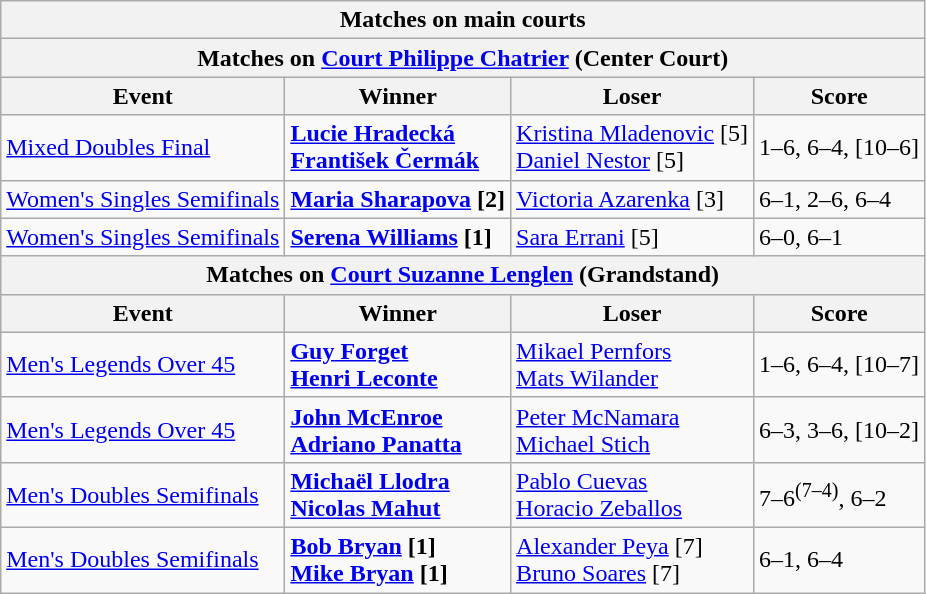<table class="wikitable">
<tr>
<th colspan=4 style=white-space:nowrap>Matches on main courts</th>
</tr>
<tr>
<th colspan=4>Matches on <a href='#'>Court Philippe Chatrier</a> (Center Court)</th>
</tr>
<tr>
<th>Event</th>
<th>Winner</th>
<th>Loser</th>
<th>Score</th>
</tr>
<tr>
<td><a href='#'>Mixed Doubles Final</a></td>
<td><strong> <a href='#'>Lucie Hradecká</a> <br>  <a href='#'>František Čermák</a></strong></td>
<td> <a href='#'>Kristina Mladenovic</a> [5] <br>  <a href='#'>Daniel Nestor</a> [5]</td>
<td>1–6, 6–4, [10–6]</td>
</tr>
<tr>
<td><a href='#'>Women's Singles Semifinals</a></td>
<td><strong> <a href='#'>Maria Sharapova</a> [2]</strong></td>
<td> <a href='#'>Victoria Azarenka</a> [3]</td>
<td>6–1, 2–6, 6–4</td>
</tr>
<tr>
<td><a href='#'>Women's Singles Semifinals</a></td>
<td><strong> <a href='#'>Serena Williams</a> [1]</strong></td>
<td> <a href='#'>Sara Errani</a> [5]</td>
<td>6–0, 6–1</td>
</tr>
<tr>
<th colspan=4>Matches on <a href='#'>Court Suzanne Lenglen</a> (Grandstand)</th>
</tr>
<tr>
<th>Event</th>
<th>Winner</th>
<th>Loser</th>
<th>Score</th>
</tr>
<tr>
<td><a href='#'>Men's Legends Over 45</a></td>
<td><strong> <a href='#'>Guy Forget</a> <br>  <a href='#'>Henri Leconte</a></strong></td>
<td> <a href='#'>Mikael Pernfors</a> <br>  <a href='#'>Mats Wilander</a></td>
<td>1–6, 6–4, [10–7]</td>
</tr>
<tr>
<td><a href='#'>Men's Legends Over 45</a></td>
<td><strong> <a href='#'>John McEnroe</a> <br>  <a href='#'>Adriano Panatta</a></strong></td>
<td> <a href='#'>Peter McNamara</a> <br>  <a href='#'>Michael Stich</a></td>
<td>6–3, 3–6, [10–2]</td>
</tr>
<tr>
<td><a href='#'>Men's Doubles Semifinals</a></td>
<td><strong> <a href='#'>Michaël Llodra</a> <br>  <a href='#'>Nicolas Mahut</a></strong></td>
<td> <a href='#'>Pablo Cuevas</a> <br>  <a href='#'>Horacio Zeballos</a></td>
<td>7–6<sup>(7–4)</sup>, 6–2</td>
</tr>
<tr>
<td><a href='#'>Men's Doubles Semifinals</a></td>
<td><strong> <a href='#'>Bob Bryan</a> [1] <br>  <a href='#'>Mike Bryan</a> [1]</strong></td>
<td> <a href='#'>Alexander Peya</a> [7] <br>  <a href='#'>Bruno Soares</a> [7]</td>
<td>6–1, 6–4</td>
</tr>
</table>
